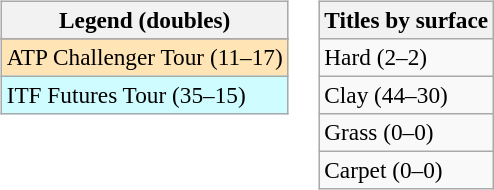<table>
<tr valign=top>
<td><br><table class=wikitable style=font-size:97%>
<tr>
<th>Legend (doubles)</th>
</tr>
<tr bgcolor=e5d1cb>
</tr>
<tr bgcolor=moccasin>
<td>ATP Challenger Tour (11–17)</td>
</tr>
<tr bgcolor=cffcff>
<td>ITF Futures Tour (35–15)</td>
</tr>
</table>
</td>
<td><br><table class=wikitable style=font-size:97%>
<tr>
<th>Titles by surface</th>
</tr>
<tr>
<td>Hard (2–2)</td>
</tr>
<tr>
<td>Clay (44–30)</td>
</tr>
<tr>
<td>Grass (0–0)</td>
</tr>
<tr>
<td>Carpet (0–0)</td>
</tr>
</table>
</td>
</tr>
</table>
